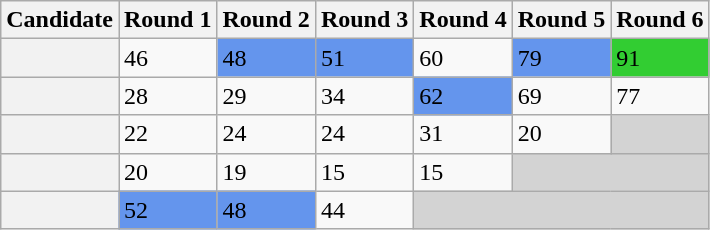<table class="wikitable sortable plainrowheaders">
<tr>
<th scope="col">Candidate</th>
<th scope="col">Round 1</th>
<th scope="col">Round 2</th>
<th scope="col">Round 3</th>
<th scope="col">Round 4</th>
<th scope="col">Round 5</th>
<th scope="col">Round 6</th>
</tr>
<tr>
<th scope="row"><strong></strong></th>
<td>46</td>
<td style="background:cornflowerblue;">48</td>
<td style="background:cornflowerblue;">51</td>
<td>60</td>
<td style="background:cornflowerblue;">79</td>
<td style="background:limegreen;">91</td>
</tr>
<tr>
<th scope="row"></th>
<td>28</td>
<td>29</td>
<td>34</td>
<td style="background:cornflowerblue;">62</td>
<td>69</td>
<td>77</td>
</tr>
<tr>
<th scope="row"></th>
<td>22</td>
<td>24</td>
<td>24</td>
<td>31</td>
<td>20</td>
<td style="background:lightgrey; text-align:center"></td>
</tr>
<tr>
<th scope="row"></th>
<td>20</td>
<td>19</td>
<td>15</td>
<td>15</td>
<td colspan="2" style="background:lightgrey; text-align:center"></td>
</tr>
<tr>
<th scope="row"></th>
<td style="background:cornflowerblue;">52</td>
<td style="background:cornflowerblue;">48</td>
<td>44</td>
<td colspan="3" style="background:lightgrey; text-align:center"></td>
</tr>
</table>
